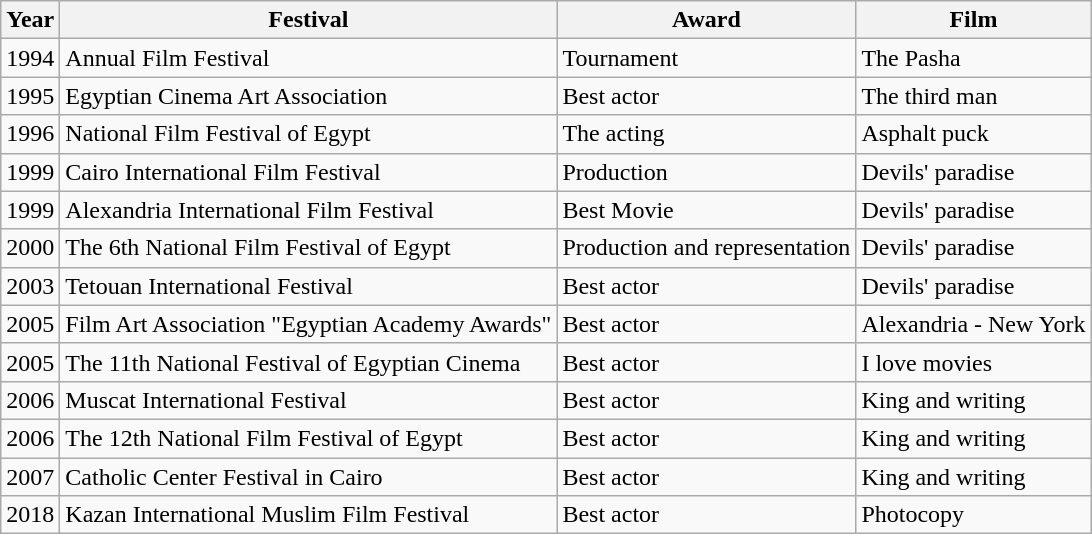<table class="wikitable">
<tr>
<th><strong>Year</strong></th>
<th><strong>Festival</strong></th>
<th><strong>Award</strong></th>
<th><strong>Film</strong></th>
</tr>
<tr>
<td>1994</td>
<td>Annual Film Festival</td>
<td>Tournament</td>
<td>The Pasha</td>
</tr>
<tr>
<td>1995</td>
<td>Egyptian Cinema Art Association</td>
<td>Best actor</td>
<td>The third man</td>
</tr>
<tr>
<td>1996</td>
<td>National Film Festival of Egypt</td>
<td>The acting</td>
<td>Asphalt puck</td>
</tr>
<tr>
<td>1999</td>
<td>Cairo International Film Festival</td>
<td>Production</td>
<td>Devils' paradise</td>
</tr>
<tr>
<td>1999</td>
<td>Alexandria International Film Festival</td>
<td>Best Movie</td>
<td>Devils' paradise</td>
</tr>
<tr>
<td>2000</td>
<td>The 6th National Film Festival of Egypt</td>
<td>Production and representation</td>
<td>Devils' paradise</td>
</tr>
<tr>
<td>2003</td>
<td>Tetouan International Festival</td>
<td>Best actor</td>
<td>Devils' paradise</td>
</tr>
<tr>
<td>2005</td>
<td>Film Art Association "Egyptian Academy Awards"</td>
<td>Best actor</td>
<td>Alexandria - New York</td>
</tr>
<tr>
<td>2005</td>
<td>The 11th National Festival of Egyptian Cinema</td>
<td>Best actor</td>
<td>I love movies</td>
</tr>
<tr>
<td>2006</td>
<td>Muscat International Festival</td>
<td>Best actor</td>
<td>King and writing</td>
</tr>
<tr>
<td>2006</td>
<td>The 12th National Film Festival of Egypt</td>
<td>Best actor</td>
<td>King and writing</td>
</tr>
<tr>
<td>2007</td>
<td>Catholic Center Festival in Cairo</td>
<td>Best actor</td>
<td>King and writing</td>
</tr>
<tr>
<td>2018</td>
<td>Kazan International Muslim Film Festival</td>
<td>Best actor</td>
<td>Photocopy</td>
</tr>
</table>
